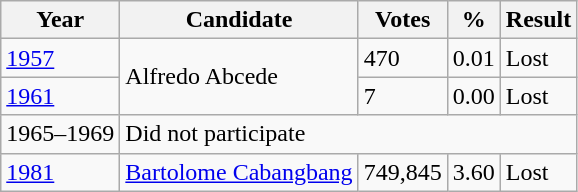<table class="wikitable">
<tr>
<th>Year</th>
<th>Candidate</th>
<th>Votes</th>
<th>%</th>
<th>Result</th>
</tr>
<tr>
<td><a href='#'>1957</a></td>
<td rowspan="2">Alfredo Abcede</td>
<td>470</td>
<td>0.01</td>
<td>Lost</td>
</tr>
<tr>
<td><a href='#'>1961</a></td>
<td>7</td>
<td>0.00</td>
<td>Lost</td>
</tr>
<tr>
<td>1965–1969</td>
<td colspan="4">Did not participate</td>
</tr>
<tr>
<td><a href='#'>1981</a></td>
<td><a href='#'>Bartolome Cabangbang</a></td>
<td>749,845</td>
<td>3.60</td>
<td>Lost</td>
</tr>
</table>
